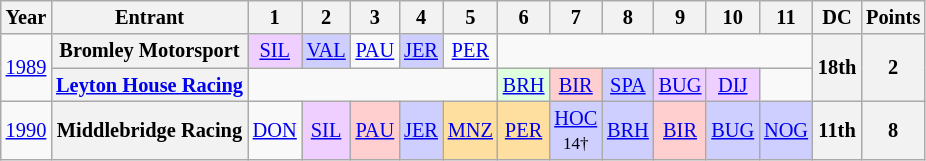<table class="wikitable" style="text-align:center; font-size:85%">
<tr>
<th>Year</th>
<th>Entrant</th>
<th>1</th>
<th>2</th>
<th>3</th>
<th>4</th>
<th>5</th>
<th>6</th>
<th>7</th>
<th>8</th>
<th>9</th>
<th>10</th>
<th>11</th>
<th>DC</th>
<th>Points</th>
</tr>
<tr>
<td rowspan=2><a href='#'>1989</a></td>
<th nowrap>Bromley Motorsport</th>
<td style="background:#efcfff;"><a href='#'>SIL</a><br></td>
<td style="background:#cfcfff;"><a href='#'>VAL</a><br></td>
<td><a href='#'>PAU</a></td>
<td style="background:#cfcfff;"><a href='#'>JER</a><br></td>
<td><a href='#'>PER</a></td>
<td colspan=6></td>
<th rowspan=2>18th</th>
<th rowspan=2>2</th>
</tr>
<tr>
<th nowrap><a href='#'>Leyton House Racing</a></th>
<td colspan=5></td>
<td style="background:#dfffdf;"><a href='#'>BRH</a><br></td>
<td style="background:#ffcfcf;"><a href='#'>BIR</a><br></td>
<td style="background:#cfcfff;"><a href='#'>SPA</a><br></td>
<td style="background:#efcfff;"><a href='#'>BUG</a><br></td>
<td style="background:#efcfff;"><a href='#'>DIJ</a><br></td>
<td></td>
</tr>
<tr>
<td><a href='#'>1990</a></td>
<th nowrap>Middlebridge Racing</th>
<td><a href='#'>DON</a></td>
<td style="background:#efcfff;"><a href='#'>SIL</a><br></td>
<td style="background:#ffcfcf;"><a href='#'>PAU</a><br></td>
<td style="background:#cfcfff;"><a href='#'>JER</a><br></td>
<td style="background:#ffdf9f;"><a href='#'>MNZ</a><br></td>
<td style="background:#ffdf9f;"><a href='#'>PER</a><br></td>
<td style="background:#cfcfff;"><a href='#'>HOC</a><br><small>14†</small></td>
<td style="background:#cfcfff;"><a href='#'>BRH</a><br></td>
<td style="background:#ffcfcf;"><a href='#'>BIR</a><br></td>
<td style="background:#cfcfff;"><a href='#'>BUG</a><br></td>
<td style="background:#cfcfff;"><a href='#'>NOG</a><br></td>
<th>11th</th>
<th>8</th>
</tr>
</table>
